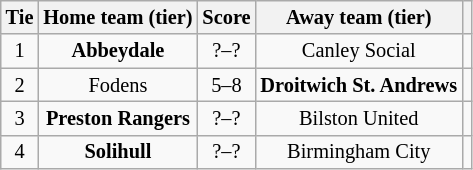<table class="wikitable" style="text-align:center; font-size:85%">
<tr>
<th>Tie</th>
<th>Home team (tier)</th>
<th>Score</th>
<th>Away team (tier)</th>
<th></th>
</tr>
<tr>
<td align="center">1</td>
<td><strong>Abbeydale</strong></td>
<td align="center">?–?</td>
<td>Canley Social</td>
<td></td>
</tr>
<tr>
<td align="center">2</td>
<td>Fodens</td>
<td align="center">5–8 </td>
<td><strong>Droitwich St. Andrews</strong></td>
<td></td>
</tr>
<tr>
<td align="center">3</td>
<td><strong>Preston Rangers</strong></td>
<td align="center">?–?</td>
<td>Bilston United</td>
<td></td>
</tr>
<tr>
<td align="center">4</td>
<td><strong>Solihull</strong></td>
<td align="center">?–?</td>
<td>Birmingham City</td>
<td></td>
</tr>
</table>
